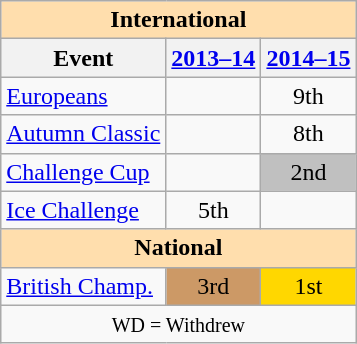<table class="wikitable" style="text-align:center">
<tr>
<th style="background-color: #ffdead; " colspan=3 align=center><strong>International</strong></th>
</tr>
<tr>
<th>Event</th>
<th><a href='#'>2013–14</a></th>
<th><a href='#'>2014–15</a></th>
</tr>
<tr>
<td align=left><a href='#'>Europeans</a></td>
<td></td>
<td>9th</td>
</tr>
<tr>
<td align=left> <a href='#'>Autumn Classic</a></td>
<td></td>
<td>8th</td>
</tr>
<tr>
<td align=left><a href='#'>Challenge Cup</a></td>
<td></td>
<td bgcolor=silver>2nd</td>
</tr>
<tr>
<td align=left><a href='#'>Ice Challenge</a></td>
<td>5th</td>
<td></td>
</tr>
<tr>
<th style="background-color: #ffdead; " colspan=3 align=center><strong>National</strong></th>
</tr>
<tr>
<td align=left><a href='#'>British Champ.</a></td>
<td bgcolor=cc9966>3rd</td>
<td bgcolor=gold>1st</td>
</tr>
<tr>
<td colspan=3 align=center><small> WD = Withdrew </small></td>
</tr>
</table>
